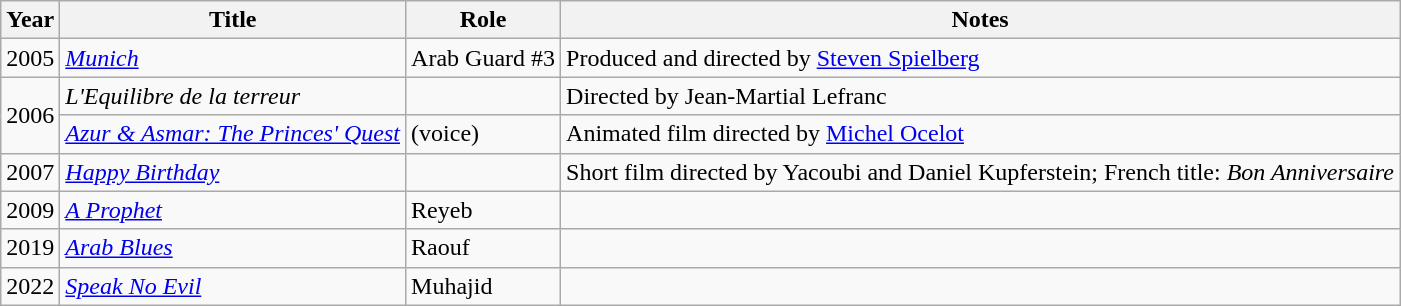<table class="wikitable sortable">
<tr>
<th>Year</th>
<th>Title</th>
<th>Role</th>
<th class="unsortable">Notes</th>
</tr>
<tr>
<td>2005</td>
<td><em><a href='#'>Munich</a></em></td>
<td>Arab Guard #3</td>
<td>Produced and directed by <a href='#'>Steven Spielberg</a></td>
</tr>
<tr>
<td rowspan="2">2006</td>
<td><em>L'Equilibre de la terreur</em></td>
<td></td>
<td>Directed by Jean-Martial Lefranc</td>
</tr>
<tr>
<td><em><a href='#'>Azur & Asmar: The Princes' Quest</a></em></td>
<td>(voice)</td>
<td>Animated film directed by <a href='#'>Michel Ocelot</a></td>
</tr>
<tr>
<td>2007</td>
<td><em><a href='#'>Happy Birthday</a></em></td>
<td></td>
<td>Short film directed by Yacoubi and Daniel Kupferstein; French title: <em>Bon Anniversaire</em></td>
</tr>
<tr>
<td>2009</td>
<td><em><a href='#'>A Prophet</a></em></td>
<td>Reyeb</td>
<td></td>
</tr>
<tr>
<td>2019</td>
<td><em><a href='#'>Arab Blues</a></em></td>
<td>Raouf</td>
<td></td>
</tr>
<tr>
<td>2022</td>
<td><em><a href='#'>Speak No Evil</a></em></td>
<td>Muhajid</td>
<td></td>
</tr>
</table>
